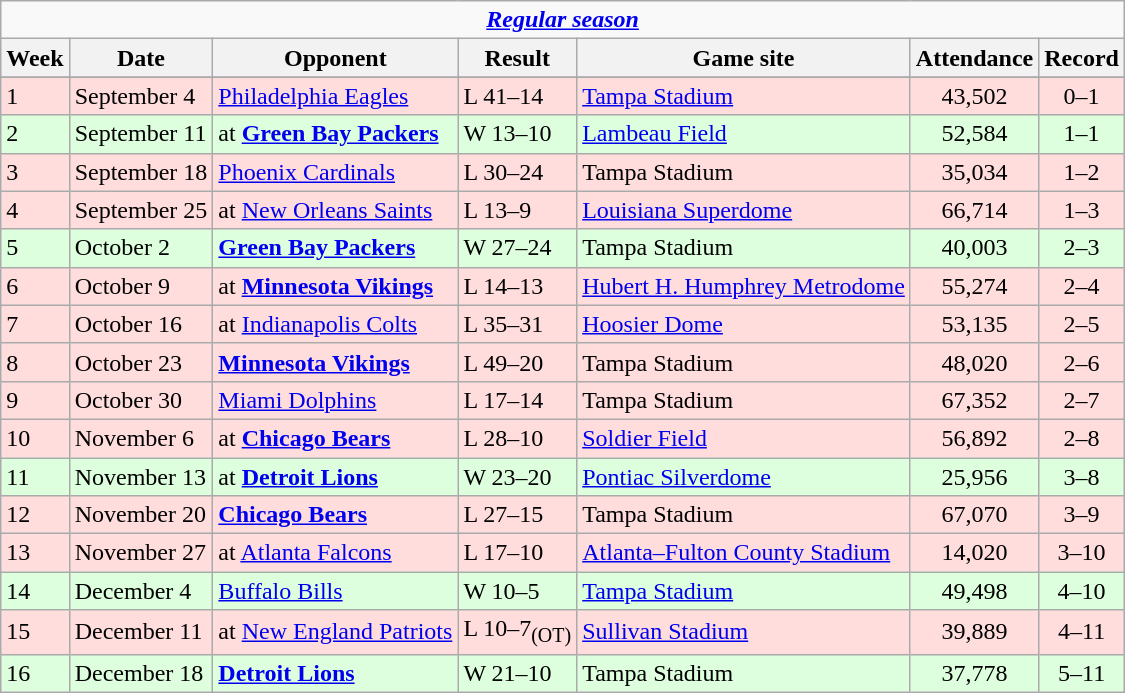<table class="wikitable">
<tr>
<td colSpan=9 align="center"><strong><em><a href='#'>Regular season</a></em></strong></td>
</tr>
<tr>
<th>Week</th>
<th>Date</th>
<th>Opponent</th>
<th>Result</th>
<th>Game site</th>
<th>Attendance</th>
<th>Record</th>
</tr>
<tr style="background: #ccffcc;" align="center">
</tr>
<tr style="background: #ffdddd;">
<td>1</td>
<td>September 4</td>
<td><a href='#'>Philadelphia Eagles</a></td>
<td>L 41–14</td>
<td><a href='#'>Tampa Stadium</a></td>
<td align="center">43,502</td>
<td align="center">0–1</td>
</tr>
<tr style="background: #ddffdd;">
<td>2</td>
<td>September 11</td>
<td>at <strong><a href='#'>Green Bay Packers</a></strong></td>
<td>W 13–10</td>
<td><a href='#'>Lambeau Field</a></td>
<td align="center">52,584</td>
<td align="center">1–1</td>
</tr>
<tr style="background: #ffdddd;">
<td>3</td>
<td>September 18</td>
<td><a href='#'>Phoenix Cardinals</a></td>
<td>L 30–24</td>
<td>Tampa Stadium</td>
<td align="center">35,034</td>
<td align="center">1–2</td>
</tr>
<tr style="background: #ffdddd;">
<td>4</td>
<td>September 25</td>
<td>at <a href='#'>New Orleans Saints</a></td>
<td>L 13–9</td>
<td><a href='#'>Louisiana Superdome</a></td>
<td align="center">66,714</td>
<td align="center">1–3</td>
</tr>
<tr style="background: #ddffdd;">
<td>5</td>
<td>October 2</td>
<td><strong><a href='#'>Green Bay Packers</a></strong></td>
<td>W 27–24</td>
<td>Tampa Stadium</td>
<td align="center">40,003</td>
<td align="center">2–3</td>
</tr>
<tr style="background: #ffdddd;">
<td>6</td>
<td>October 9</td>
<td>at <strong><a href='#'>Minnesota Vikings</a></strong></td>
<td>L 14–13</td>
<td><a href='#'>Hubert H. Humphrey Metrodome</a></td>
<td align="center">55,274</td>
<td align="center">2–4</td>
</tr>
<tr style="background: #ffdddd;">
<td>7</td>
<td>October 16</td>
<td>at <a href='#'>Indianapolis Colts</a></td>
<td>L 35–31</td>
<td><a href='#'>Hoosier Dome</a></td>
<td align="center">53,135</td>
<td align="center">2–5</td>
</tr>
<tr style="background: #ffdddd;">
<td>8</td>
<td>October 23</td>
<td><strong><a href='#'>Minnesota Vikings</a></strong></td>
<td>L 49–20</td>
<td>Tampa Stadium</td>
<td align="center">48,020</td>
<td align="center">2–6</td>
</tr>
<tr style="background: #ffdddd;">
<td>9</td>
<td>October 30</td>
<td><a href='#'>Miami Dolphins</a></td>
<td>L 17–14</td>
<td>Tampa Stadium</td>
<td align="center">67,352</td>
<td align="center">2–7</td>
</tr>
<tr style="background: #ffdddd;">
<td>10</td>
<td>November 6</td>
<td>at <strong><a href='#'>Chicago Bears</a></strong></td>
<td>L 28–10</td>
<td><a href='#'>Soldier Field</a></td>
<td align="center">56,892</td>
<td align="center">2–8</td>
</tr>
<tr style="background: #ddffdd;">
<td>11</td>
<td>November 13</td>
<td>at <strong><a href='#'>Detroit Lions</a></strong></td>
<td>W 23–20</td>
<td><a href='#'>Pontiac Silverdome</a></td>
<td align="center">25,956</td>
<td align="center">3–8</td>
</tr>
<tr style="background: #ffdddd;">
<td>12</td>
<td>November 20</td>
<td><strong><a href='#'>Chicago Bears</a></strong></td>
<td>L 27–15</td>
<td>Tampa Stadium</td>
<td align="center">67,070</td>
<td align="center">3–9</td>
</tr>
<tr style="background: #ffdddd;">
<td>13</td>
<td>November 27</td>
<td>at <a href='#'>Atlanta Falcons</a></td>
<td>L 17–10</td>
<td><a href='#'>Atlanta–Fulton County Stadium</a></td>
<td align="center">14,020</td>
<td align="center">3–10</td>
</tr>
<tr style="background: #ddffdd;">
<td>14</td>
<td>December 4</td>
<td><a href='#'>Buffalo Bills</a></td>
<td>W 10–5</td>
<td><a href='#'>Tampa Stadium</a></td>
<td align="center">49,498</td>
<td align="center">4–10</td>
</tr>
<tr style="background: #ffdddd;">
<td>15</td>
<td>December 11</td>
<td>at <a href='#'>New England Patriots</a></td>
<td>L 10–7<sub>(OT)</sub></td>
<td><a href='#'>Sullivan Stadium</a></td>
<td align="center">39,889</td>
<td align="center">4–11</td>
</tr>
<tr style="background: #ddffdd;">
<td>16</td>
<td>December 18</td>
<td><strong><a href='#'>Detroit Lions</a></strong></td>
<td>W 21–10</td>
<td>Tampa Stadium</td>
<td align="center">37,778</td>
<td align="center">5–11</td>
</tr>
</table>
